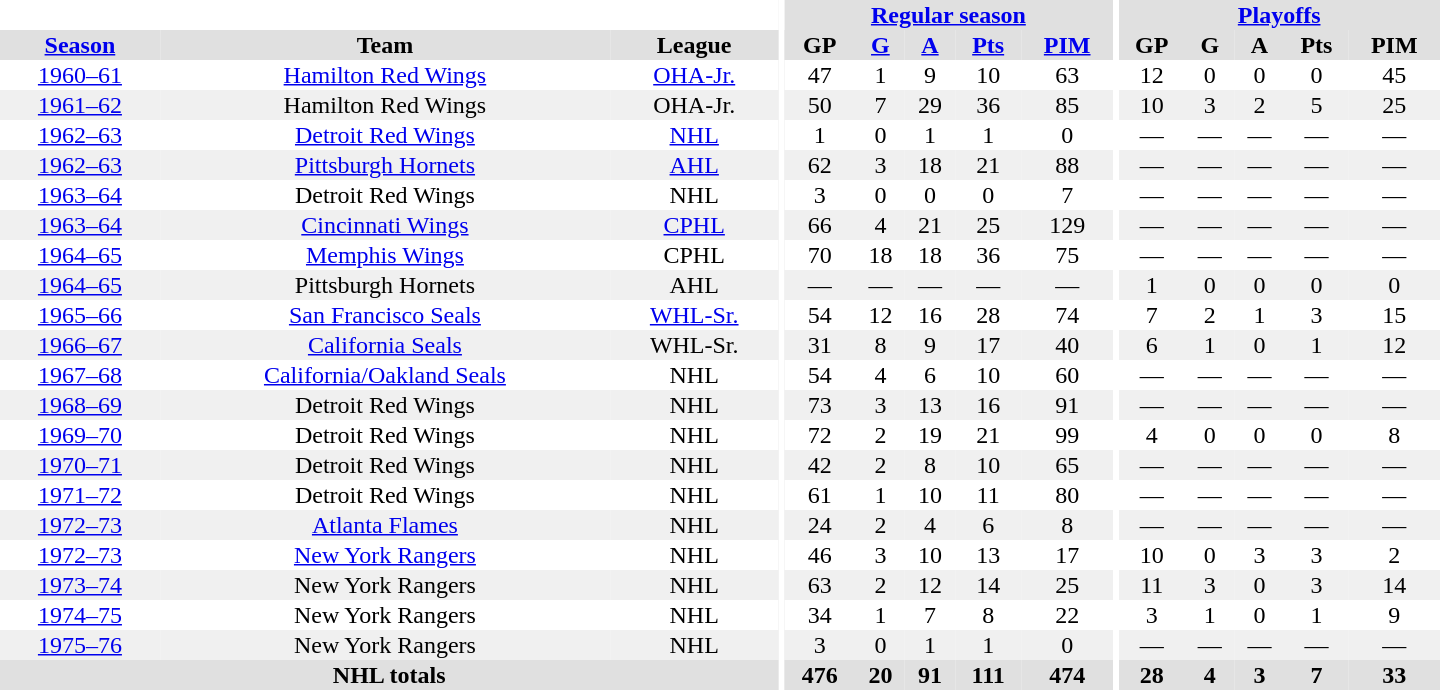<table border="0" cellpadding="1" cellspacing="0" style="text-align:center; width:60em">
<tr bgcolor="#e0e0e0">
<th colspan="3" bgcolor="#ffffff"></th>
<th rowspan="99" bgcolor="#ffffff"></th>
<th colspan="5"><a href='#'>Regular season</a></th>
<th rowspan="99" bgcolor="#ffffff"></th>
<th colspan="5"><a href='#'>Playoffs</a></th>
</tr>
<tr bgcolor="#e0e0e0">
<th><a href='#'>Season</a></th>
<th>Team</th>
<th>League</th>
<th>GP</th>
<th><a href='#'>G</a></th>
<th><a href='#'>A</a></th>
<th><a href='#'>Pts</a></th>
<th><a href='#'>PIM</a></th>
<th>GP</th>
<th>G</th>
<th>A</th>
<th>Pts</th>
<th>PIM</th>
</tr>
<tr>
<td><a href='#'>1960–61</a></td>
<td><a href='#'>Hamilton Red Wings</a></td>
<td><a href='#'>OHA-Jr.</a></td>
<td>47</td>
<td>1</td>
<td>9</td>
<td>10</td>
<td>63</td>
<td>12</td>
<td>0</td>
<td>0</td>
<td>0</td>
<td>45</td>
</tr>
<tr bgcolor="#f0f0f0">
<td><a href='#'>1961–62</a></td>
<td>Hamilton Red Wings</td>
<td>OHA-Jr.</td>
<td>50</td>
<td>7</td>
<td>29</td>
<td>36</td>
<td>85</td>
<td>10</td>
<td>3</td>
<td>2</td>
<td>5</td>
<td>25</td>
</tr>
<tr>
<td><a href='#'>1962–63</a></td>
<td><a href='#'>Detroit Red Wings</a></td>
<td><a href='#'>NHL</a></td>
<td>1</td>
<td>0</td>
<td>1</td>
<td>1</td>
<td>0</td>
<td>—</td>
<td>—</td>
<td>—</td>
<td>—</td>
<td>—</td>
</tr>
<tr bgcolor="#f0f0f0">
<td><a href='#'>1962–63</a></td>
<td><a href='#'>Pittsburgh Hornets</a></td>
<td><a href='#'>AHL</a></td>
<td>62</td>
<td>3</td>
<td>18</td>
<td>21</td>
<td>88</td>
<td>—</td>
<td>—</td>
<td>—</td>
<td>—</td>
<td>—</td>
</tr>
<tr>
<td><a href='#'>1963–64</a></td>
<td>Detroit Red Wings</td>
<td>NHL</td>
<td>3</td>
<td>0</td>
<td>0</td>
<td>0</td>
<td>7</td>
<td>—</td>
<td>—</td>
<td>—</td>
<td>—</td>
<td>—</td>
</tr>
<tr bgcolor="#f0f0f0">
<td><a href='#'>1963–64</a></td>
<td><a href='#'>Cincinnati Wings</a></td>
<td><a href='#'>CPHL</a></td>
<td>66</td>
<td>4</td>
<td>21</td>
<td>25</td>
<td>129</td>
<td>—</td>
<td>—</td>
<td>—</td>
<td>—</td>
<td>—</td>
</tr>
<tr>
<td><a href='#'>1964–65</a></td>
<td><a href='#'>Memphis Wings</a></td>
<td>CPHL</td>
<td>70</td>
<td>18</td>
<td>18</td>
<td>36</td>
<td>75</td>
<td>—</td>
<td>—</td>
<td>—</td>
<td>—</td>
<td>—</td>
</tr>
<tr bgcolor="#f0f0f0">
<td><a href='#'>1964–65</a></td>
<td>Pittsburgh Hornets</td>
<td>AHL</td>
<td>—</td>
<td>—</td>
<td>—</td>
<td>—</td>
<td>—</td>
<td>1</td>
<td>0</td>
<td>0</td>
<td>0</td>
<td>0</td>
</tr>
<tr>
<td><a href='#'>1965–66</a></td>
<td><a href='#'>San Francisco Seals</a></td>
<td><a href='#'>WHL-Sr.</a></td>
<td>54</td>
<td>12</td>
<td>16</td>
<td>28</td>
<td>74</td>
<td>7</td>
<td>2</td>
<td>1</td>
<td>3</td>
<td>15</td>
</tr>
<tr bgcolor="#f0f0f0">
<td><a href='#'>1966–67</a></td>
<td><a href='#'>California Seals</a></td>
<td>WHL-Sr.</td>
<td>31</td>
<td>8</td>
<td>9</td>
<td>17</td>
<td>40</td>
<td>6</td>
<td>1</td>
<td>0</td>
<td>1</td>
<td>12</td>
</tr>
<tr>
<td><a href='#'>1967–68</a></td>
<td><a href='#'>California/Oakland Seals</a></td>
<td>NHL</td>
<td>54</td>
<td>4</td>
<td>6</td>
<td>10</td>
<td>60</td>
<td>—</td>
<td>—</td>
<td>—</td>
<td>—</td>
<td>—</td>
</tr>
<tr bgcolor="#f0f0f0">
<td><a href='#'>1968–69</a></td>
<td>Detroit Red Wings</td>
<td>NHL</td>
<td>73</td>
<td>3</td>
<td>13</td>
<td>16</td>
<td>91</td>
<td>—</td>
<td>—</td>
<td>—</td>
<td>—</td>
<td>—</td>
</tr>
<tr>
<td><a href='#'>1969–70</a></td>
<td>Detroit Red Wings</td>
<td>NHL</td>
<td>72</td>
<td>2</td>
<td>19</td>
<td>21</td>
<td>99</td>
<td>4</td>
<td>0</td>
<td>0</td>
<td>0</td>
<td>8</td>
</tr>
<tr bgcolor="#f0f0f0">
<td><a href='#'>1970–71</a></td>
<td>Detroit Red Wings</td>
<td>NHL</td>
<td>42</td>
<td>2</td>
<td>8</td>
<td>10</td>
<td>65</td>
<td>—</td>
<td>—</td>
<td>—</td>
<td>—</td>
<td>—</td>
</tr>
<tr>
<td><a href='#'>1971–72</a></td>
<td>Detroit Red Wings</td>
<td>NHL</td>
<td>61</td>
<td>1</td>
<td>10</td>
<td>11</td>
<td>80</td>
<td>—</td>
<td>—</td>
<td>—</td>
<td>—</td>
<td>—</td>
</tr>
<tr bgcolor="#f0f0f0">
<td><a href='#'>1972–73</a></td>
<td><a href='#'>Atlanta Flames</a></td>
<td>NHL</td>
<td>24</td>
<td>2</td>
<td>4</td>
<td>6</td>
<td>8</td>
<td>—</td>
<td>—</td>
<td>—</td>
<td>—</td>
<td>—</td>
</tr>
<tr>
<td><a href='#'>1972–73</a></td>
<td><a href='#'>New York Rangers</a></td>
<td>NHL</td>
<td>46</td>
<td>3</td>
<td>10</td>
<td>13</td>
<td>17</td>
<td>10</td>
<td>0</td>
<td>3</td>
<td>3</td>
<td>2</td>
</tr>
<tr bgcolor="#f0f0f0">
<td><a href='#'>1973–74</a></td>
<td>New York Rangers</td>
<td>NHL</td>
<td>63</td>
<td>2</td>
<td>12</td>
<td>14</td>
<td>25</td>
<td>11</td>
<td>3</td>
<td>0</td>
<td>3</td>
<td>14</td>
</tr>
<tr>
<td><a href='#'>1974–75</a></td>
<td>New York Rangers</td>
<td>NHL</td>
<td>34</td>
<td>1</td>
<td>7</td>
<td>8</td>
<td>22</td>
<td>3</td>
<td>1</td>
<td>0</td>
<td>1</td>
<td>9</td>
</tr>
<tr bgcolor="#f0f0f0">
<td><a href='#'>1975–76</a></td>
<td>New York Rangers</td>
<td>NHL</td>
<td>3</td>
<td>0</td>
<td>1</td>
<td>1</td>
<td>0</td>
<td>—</td>
<td>—</td>
<td>—</td>
<td>—</td>
<td>—</td>
</tr>
<tr>
</tr>
<tr ALIGN="center" bgcolor="#e0e0e0">
<th colspan="3">NHL totals</th>
<th ALIGN="center">476</th>
<th ALIGN="center">20</th>
<th ALIGN="center">91</th>
<th ALIGN="center">111</th>
<th ALIGN="center">474</th>
<th ALIGN="center">28</th>
<th ALIGN="center">4</th>
<th ALIGN="center">3</th>
<th ALIGN="center">7</th>
<th ALIGN="center">33</th>
</tr>
</table>
